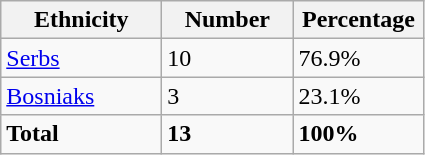<table class="wikitable">
<tr>
<th width="100px">Ethnicity</th>
<th width="80px">Number</th>
<th width="80px">Percentage</th>
</tr>
<tr>
<td><a href='#'>Serbs</a></td>
<td>10</td>
<td>76.9%</td>
</tr>
<tr>
<td><a href='#'>Bosniaks</a></td>
<td>3</td>
<td>23.1%</td>
</tr>
<tr>
<td><strong>Total</strong></td>
<td><strong>13</strong></td>
<td><strong>100%</strong></td>
</tr>
</table>
